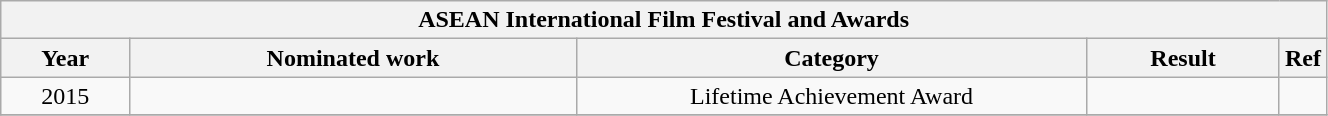<table width="70%" class="wikitable sortable">
<tr>
<th colspan="5" align="center">ASEAN International Film Festival and Awards</th>
</tr>
<tr>
<th width="10%">Year</th>
<th width="35%">Nominated work</th>
<th width="40%">Category</th>
<th width="15%">Result</th>
<th width="15%">Ref</th>
</tr>
<tr>
<td align="center">2015</td>
<td align="center"></td>
<td align="center">Lifetime Achievement Award</td>
<td></td>
<td align="center"></td>
</tr>
<tr>
</tr>
</table>
